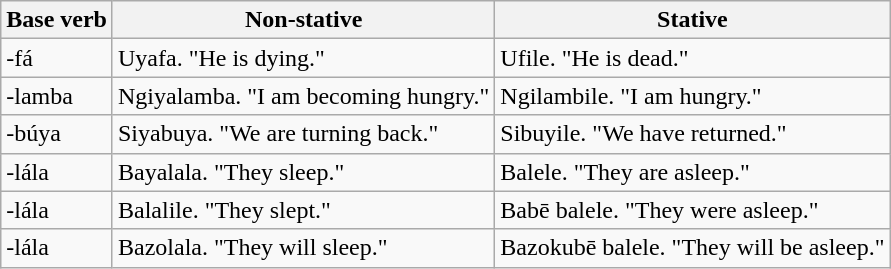<table class="wikitable">
<tr>
<th>Base verb</th>
<th>Non-stative</th>
<th>Stative</th>
</tr>
<tr>
<td>-fá</td>
<td>Uyafa. "He is dying."</td>
<td>Ufile. "He is dead."</td>
</tr>
<tr>
<td>-lamba</td>
<td>Ngiyalamba. "I am becoming hungry."</td>
<td>Ngilambile. "I am hungry."</td>
</tr>
<tr>
<td>-búya</td>
<td>Siyabuya. "We are turning back."</td>
<td>Sibuyile. "We have returned."</td>
</tr>
<tr>
<td>-lála</td>
<td>Bayalala. "They sleep."</td>
<td>Balele. "They are asleep."</td>
</tr>
<tr>
<td>-lála</td>
<td>Balalile. "They slept."</td>
<td>Babē balele. "They were asleep."</td>
</tr>
<tr>
<td>-lála</td>
<td>Bazolala. "They will sleep."</td>
<td>Bazokubē balele. "They will be asleep."</td>
</tr>
</table>
